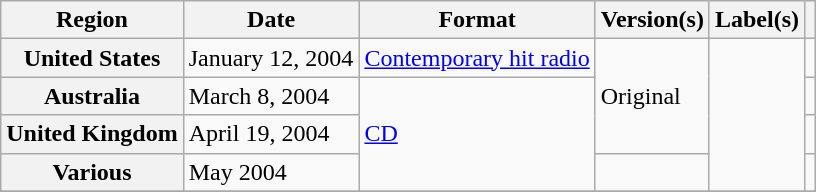<table class="wikitable plainrowheaders">
<tr>
<th scope="col">Region</th>
<th scope="col">Date</th>
<th scope="col">Format</th>
<th scope="col">Version(s)</th>
<th scope="col">Label(s)</th>
<th scope="col"></th>
</tr>
<tr>
<th scope="row">United States</th>
<td>January 12, 2004</td>
<td><a href='#'>Contemporary hit radio</a></td>
<td rowspan="3">Original</td>
<td rowspan="4"></td>
<td></td>
</tr>
<tr>
<th scope="row">Australia</th>
<td>March 8, 2004</td>
<td rowspan="3"><a href='#'>CD</a></td>
<td></td>
</tr>
<tr>
<th scope="row">United Kingdom</th>
<td>April 19, 2004</td>
<td></td>
</tr>
<tr>
<th scope="row">Various</th>
<td>May 2004</td>
<td></td>
<td></td>
</tr>
<tr>
</tr>
</table>
